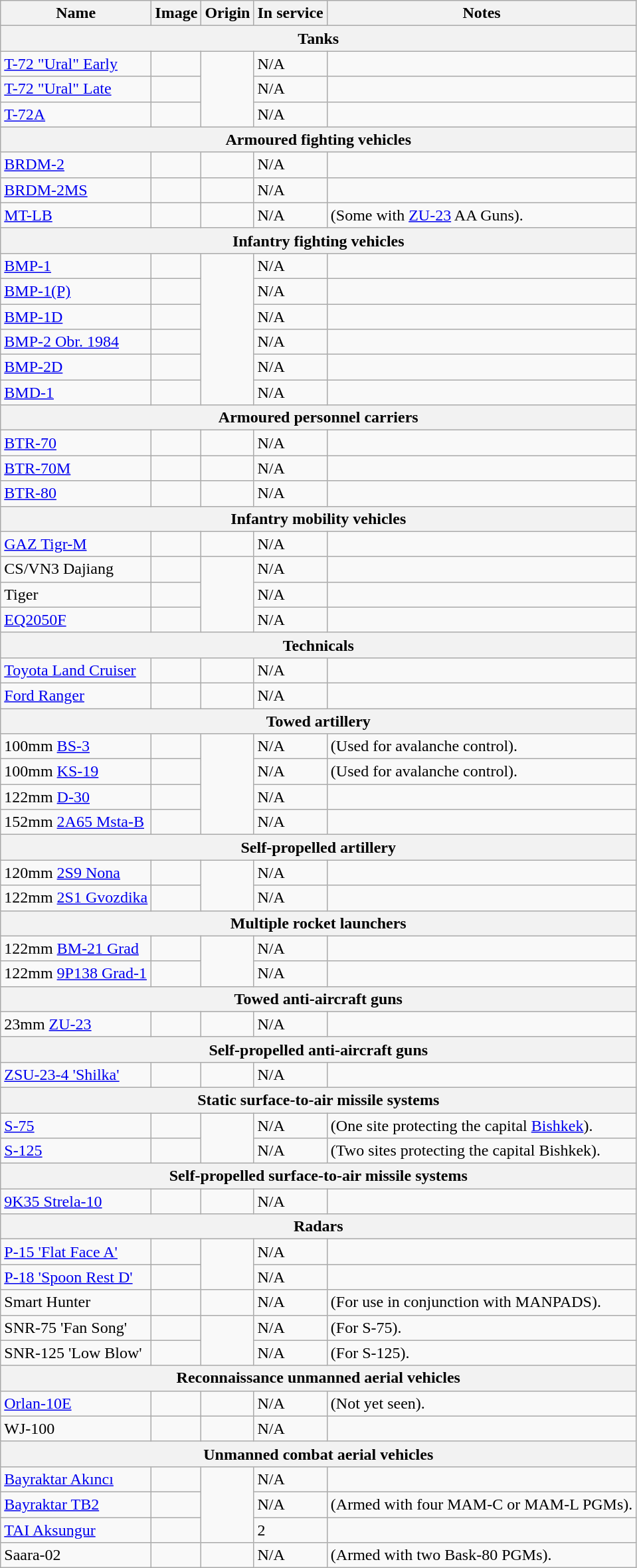<table class="wikitable">
<tr>
<th>Name</th>
<th>Image</th>
<th>Origin</th>
<th>In service</th>
<th>Notes</th>
</tr>
<tr>
<th colspan="5">Tanks</th>
</tr>
<tr>
<td><a href='#'>T-72 "Ural" Early</a></td>
<td></td>
<td rowspan="3"></td>
<td>N/A</td>
<td></td>
</tr>
<tr>
<td><a href='#'>T-72 "Ural" Late</a></td>
<td></td>
<td>N/A</td>
<td></td>
</tr>
<tr>
<td><a href='#'>T-72A</a></td>
<td></td>
<td>N/A</td>
<td></td>
</tr>
<tr>
<th colspan="5">Armoured fighting vehicles</th>
</tr>
<tr>
<td><a href='#'>BRDM-2</a></td>
<td></td>
<td></td>
<td>N/A</td>
<td></td>
</tr>
<tr>
<td><a href='#'>BRDM-2MS</a></td>
<td></td>
<td></td>
<td>N/A</td>
<td></td>
</tr>
<tr>
<td><a href='#'>MT-LB</a></td>
<td></td>
<td><br></td>
<td>N/A</td>
<td>(Some with <a href='#'>ZU-23</a> AA Guns).</td>
</tr>
<tr>
<th colspan="5">Infantry fighting vehicles</th>
</tr>
<tr>
<td><a href='#'>BMP-1</a></td>
<td></td>
<td rowspan="6"></td>
<td>N/A</td>
<td></td>
</tr>
<tr>
<td><a href='#'>BMP-1(P)</a></td>
<td></td>
<td>N/A</td>
<td></td>
</tr>
<tr>
<td><a href='#'>BMP-1D</a></td>
<td></td>
<td>N/A</td>
<td></td>
</tr>
<tr>
<td><a href='#'>BMP-2 Obr. 1984</a></td>
<td></td>
<td>N/A</td>
<td></td>
</tr>
<tr>
<td><a href='#'>BMP-2D</a></td>
<td></td>
<td>N/A</td>
<td></td>
</tr>
<tr>
<td><a href='#'>BMD-1</a></td>
<td></td>
<td>N/A</td>
<td></td>
</tr>
<tr>
<th colspan="5">Armoured personnel carriers</th>
</tr>
<tr>
<td><a href='#'>BTR-70</a></td>
<td></td>
<td></td>
<td>N/A</td>
<td></td>
</tr>
<tr>
<td><a href='#'>BTR-70M</a></td>
<td></td>
<td></td>
<td>N/A</td>
<td></td>
</tr>
<tr>
<td><a href='#'>BTR-80</a></td>
<td></td>
<td></td>
<td>N/A</td>
<td></td>
</tr>
<tr>
<th colspan="5">Infantry mobility vehicles</th>
</tr>
<tr>
<td><a href='#'>GAZ Tigr-M</a></td>
<td></td>
<td></td>
<td>N/A</td>
<td></td>
</tr>
<tr>
<td>CS/VN3 Dajiang</td>
<td></td>
<td rowspan="3"></td>
<td>N/A</td>
<td></td>
</tr>
<tr>
<td>Tiger</td>
<td></td>
<td>N/A</td>
<td></td>
</tr>
<tr>
<td><a href='#'>EQ2050F</a></td>
<td></td>
<td>N/A</td>
<td></td>
</tr>
<tr>
<th colspan="5">Technicals</th>
</tr>
<tr>
<td><a href='#'>Toyota Land Cruiser</a></td>
<td></td>
<td></td>
<td>N/A</td>
<td></td>
</tr>
<tr>
<td><a href='#'>Ford Ranger</a></td>
<td></td>
<td></td>
<td>N/A</td>
<td></td>
</tr>
<tr>
<th colspan="5">Towed artillery</th>
</tr>
<tr>
<td>100mm <a href='#'>BS-3</a></td>
<td></td>
<td rowspan="4"></td>
<td>N/A</td>
<td>(Used for avalanche control).</td>
</tr>
<tr>
<td>100mm <a href='#'>KS-19</a></td>
<td></td>
<td>N/A</td>
<td>(Used for avalanche control).</td>
</tr>
<tr>
<td>122mm <a href='#'>D-30</a></td>
<td></td>
<td>N/A</td>
<td></td>
</tr>
<tr>
<td>152mm <a href='#'>2A65 Msta-B</a></td>
<td></td>
<td>N/A</td>
<td></td>
</tr>
<tr>
<th colspan="5">Self-propelled artillery</th>
</tr>
<tr>
<td>120mm <a href='#'>2S9 Nona</a></td>
<td></td>
<td rowspan="2"></td>
<td>N/A</td>
<td></td>
</tr>
<tr>
<td>122mm <a href='#'>2S1 Gvozdika</a></td>
<td></td>
<td>N/A</td>
<td></td>
</tr>
<tr>
<th colspan="5">Multiple rocket launchers</th>
</tr>
<tr>
<td>122mm <a href='#'>BM-21 Grad</a></td>
<td></td>
<td rowspan="2"></td>
<td>N/A</td>
<td></td>
</tr>
<tr>
<td>122mm <a href='#'>9P138 Grad-1</a></td>
<td></td>
<td>N/A</td>
<td></td>
</tr>
<tr>
<th colspan="5">Towed anti-aircraft guns</th>
</tr>
<tr>
<td>23mm <a href='#'>ZU-23</a></td>
<td></td>
<td></td>
<td>N/A</td>
<td></td>
</tr>
<tr>
<th colspan="5">Self-propelled anti-aircraft guns</th>
</tr>
<tr>
<td><a href='#'>ZSU-23-4 'Shilka'</a></td>
<td></td>
<td></td>
<td>N/A</td>
<td></td>
</tr>
<tr>
<th colspan="5">Static surface-to-air missile systems</th>
</tr>
<tr>
<td><a href='#'>S-75</a></td>
<td></td>
<td rowspan="2"></td>
<td>N/A</td>
<td>(One site protecting the capital <a href='#'>Bishkek</a>).</td>
</tr>
<tr>
<td><a href='#'>S-125</a></td>
<td></td>
<td>N/A</td>
<td>(Two sites protecting the capital Bishkek).</td>
</tr>
<tr>
<th colspan="5">Self-propelled surface-to-air missile systems</th>
</tr>
<tr>
<td><a href='#'>9K35 Strela-10</a></td>
<td></td>
<td></td>
<td>N/A</td>
<td></td>
</tr>
<tr>
<th colspan="5">Radars</th>
</tr>
<tr>
<td><a href='#'>P-15 'Flat Face A'</a></td>
<td></td>
<td rowspan="2"></td>
<td>N/A</td>
<td></td>
</tr>
<tr>
<td><a href='#'>P-18 'Spoon Rest D'</a></td>
<td></td>
<td>N/A</td>
<td></td>
</tr>
<tr>
<td>Smart Hunter</td>
<td></td>
<td></td>
<td>N/A</td>
<td>(For use in conjunction with MANPADS).</td>
</tr>
<tr>
<td>SNR-75 'Fan Song'</td>
<td></td>
<td rowspan="2"></td>
<td>N/A</td>
<td>(For S-75).</td>
</tr>
<tr>
<td>SNR-125 'Low Blow'</td>
<td></td>
<td>N/A</td>
<td>(For S-125).</td>
</tr>
<tr>
<th colspan="5">Reconnaissance unmanned aerial vehicles</th>
</tr>
<tr>
<td><a href='#'>Orlan-10E</a></td>
<td></td>
<td></td>
<td>N/A</td>
<td>(Not yet seen).</td>
</tr>
<tr>
<td>WJ-100</td>
<td></td>
<td></td>
<td>N/A</td>
<td></td>
</tr>
<tr>
<th colspan="5">Unmanned combat aerial vehicles</th>
</tr>
<tr>
<td><a href='#'>Bayraktar Akıncı</a></td>
<td></td>
<td rowspan="3"></td>
<td>N/A</td>
<td></td>
</tr>
<tr>
<td><a href='#'>Bayraktar TB2</a></td>
<td></td>
<td>N/A</td>
<td>(Armed with four MAM-C or MAM-L PGMs).</td>
</tr>
<tr>
<td><a href='#'>TAI Aksungur</a></td>
<td></td>
<td>2</td>
<td></td>
</tr>
<tr>
<td>Saara-02</td>
<td></td>
<td></td>
<td>N/A</td>
<td>(Armed with two Bask-80 PGMs).</td>
</tr>
</table>
